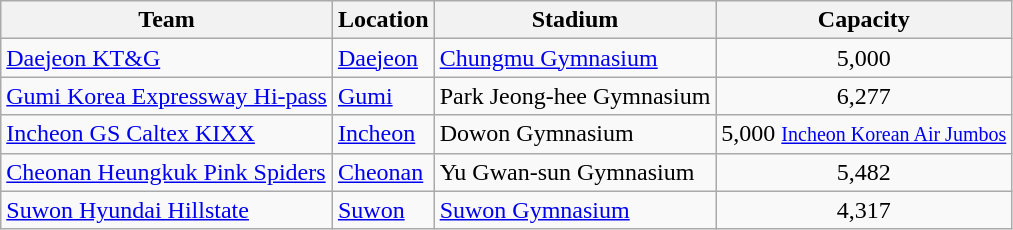<table class="wikitable sortable" style="text-align: left;">
<tr>
<th>Team</th>
<th>Location</th>
<th>Stadium</th>
<th>Capacity</th>
</tr>
<tr>
<td><a href='#'>Daejeon KT&G</a></td>
<td><a href='#'>Daejeon</a></td>
<td><a href='#'>Chungmu Gymnasium</a></td>
<td align="center">5,000 <small> </small></td>
</tr>
<tr>
<td><a href='#'>Gumi Korea Expressway Hi-pass</a></td>
<td><a href='#'>Gumi</a></td>
<td>Park Jeong-hee Gymnasium</td>
<td align="center">6,277</td>
</tr>
<tr>
<td><a href='#'>Incheon GS Caltex KIXX</a></td>
<td><a href='#'>Incheon</a></td>
<td>Dowon Gymnasium</td>
<td align="center">5,000 <small> <a href='#'>Incheon Korean Air Jumbos</a> </small></td>
</tr>
<tr>
<td><a href='#'>Cheonan Heungkuk Pink Spiders</a></td>
<td><a href='#'>Cheonan</a></td>
<td>Yu Gwan-sun Gymnasium</td>
<td align="center">5,482 <small> </small></td>
</tr>
<tr>
<td><a href='#'>Suwon Hyundai Hillstate</a></td>
<td><a href='#'>Suwon</a></td>
<td><a href='#'>Suwon Gymnasium</a></td>
<td align="center">4,317 <small> </small></td>
</tr>
</table>
